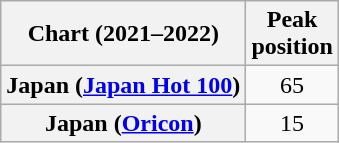<table class="wikitable plainrowheaders" style="text-align:center">
<tr>
<th scope="col">Chart (2021–2022)</th>
<th scope="col">Peak<br>position</th>
</tr>
<tr>
<th scope="row">Japan (<a href='#'>Japan Hot 100</a>)</th>
<td>65</td>
</tr>
<tr>
<th scope="row">Japan (<a href='#'>Oricon</a>)</th>
<td>15</td>
</tr>
</table>
